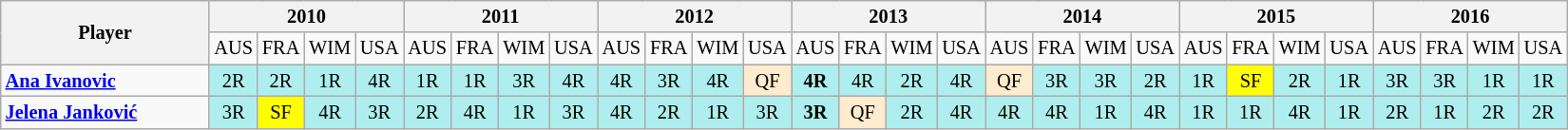<table class=wikitable style=text-align:center;font-size:85%>
<tr>
<th rowspan=2 width=140>Player</th>
<th colspan=4>2010</th>
<th colspan=4>2011</th>
<th colspan=4>2012</th>
<th colspan=4>2013</th>
<th colspan=4>2014</th>
<th colspan=4>2015</th>
<th colspan=4>2016</th>
</tr>
<tr>
<td>AUS</td>
<td>FRA</td>
<td>WIM</td>
<td>USA</td>
<td>AUS</td>
<td>FRA</td>
<td>WIM</td>
<td>USA</td>
<td>AUS</td>
<td>FRA</td>
<td>WIM</td>
<td>USA</td>
<td>AUS</td>
<td>FRA</td>
<td>WIM</td>
<td>USA</td>
<td>AUS</td>
<td>FRA</td>
<td>WIM</td>
<td>USA</td>
<td>AUS</td>
<td>FRA</td>
<td>WIM</td>
<td>USA</td>
<td>AUS</td>
<td>FRA</td>
<td>WIM</td>
<td>USA</td>
</tr>
<tr>
<td align=left><strong> <a href='#'>Ana Ivanovic</a></strong></td>
<td bgcolor=afeeee>2R</td>
<td bgcolor=afeeee>2R</td>
<td bgcolor=afeeee>1R</td>
<td bgcolor=afeeee>4R</td>
<td bgcolor=afeeee>1R</td>
<td bgcolor=afeeee>1R</td>
<td bgcolor=afeeee>3R</td>
<td bgcolor=afeeee>4R</td>
<td bgcolor=afeeee>4R</td>
<td bgcolor=afeeee>3R</td>
<td bgcolor=afeeee>4R</td>
<td bgcolor=ffebcd>QF</td>
<td bgcolor=afeeee><strong>4R</strong></td>
<td bgcolor=afeeee>4R</td>
<td bgcolor=afeeee>2R</td>
<td bgcolor=afeeee>4R</td>
<td bgcolor=ffebcd>QF</td>
<td bgcolor=afeeee>3R</td>
<td bgcolor=afeeee>3R</td>
<td bgcolor=afeeee>2R</td>
<td bgcolor=afeeee>1R</td>
<td bgcolor=yellow>SF</td>
<td bgcolor=afeeee>2R</td>
<td bgcolor=afeeee>1R</td>
<td bgcolor=afeeee>3R</td>
<td bgcolor=afeeee>3R</td>
<td bgcolor=afeeee>1R</td>
<td bgcolor=afeeee>1R</td>
</tr>
<tr>
<td align=left> <strong><a href='#'>Jelena Janković</a></strong></td>
<td bgcolor=afeeee>3R</td>
<td bgcolor=yellow>SF</td>
<td bgcolor=afeeee>4R</td>
<td bgcolor=afeeee>3R</td>
<td bgcolor=afeeee>2R</td>
<td bgcolor=afeeee>4R</td>
<td bgcolor=afeeee>1R</td>
<td bgcolor=afeeee>3R</td>
<td bgcolor=afeeee>4R</td>
<td bgcolor=afeeee>2R</td>
<td bgcolor=afeeee>1R</td>
<td bgcolor=afeeee>3R</td>
<td bgcolor=afeeee><strong>3R</strong></td>
<td bgcolor=ffebcd>QF</td>
<td bgcolor=afeeee>2R</td>
<td bgcolor=afeeee>4R</td>
<td bgcolor=afeeee>4R</td>
<td bgcolor=afeeee>4R</td>
<td bgcolor=afeeee>1R</td>
<td bgcolor=afeeee>4R</td>
<td bgcolor=afeeee>1R</td>
<td bgcolor=afeeee>1R</td>
<td bgcolor=afeeee>4R</td>
<td bgcolor=afeeee>1R</td>
<td bgcolor=afeeee>2R</td>
<td bgcolor=afeeee>1R</td>
<td bgcolor=afeeee>2R</td>
<td bgcolor=afeeee>2R</td>
</tr>
</table>
